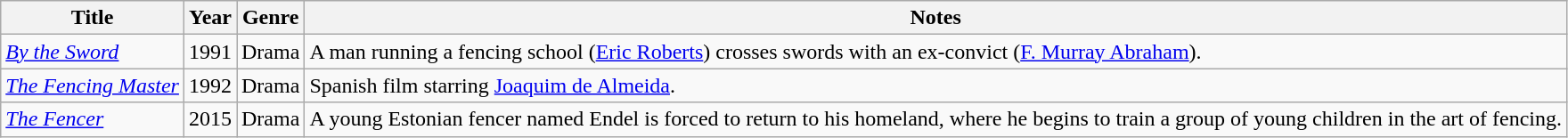<table class="wikitable sortable">
<tr>
<th>Title</th>
<th>Year</th>
<th>Genre</th>
<th>Notes</th>
</tr>
<tr>
<td><em><a href='#'>By the Sword</a></em></td>
<td>1991</td>
<td>Drama</td>
<td>A man running a fencing school (<a href='#'>Eric Roberts</a>) crosses swords with an ex-convict (<a href='#'>F. Murray Abraham</a>).</td>
</tr>
<tr>
<td><em><a href='#'>The Fencing Master</a></em></td>
<td>1992</td>
<td>Drama</td>
<td>Spanish film starring <a href='#'>Joaquim de Almeida</a>.</td>
</tr>
<tr>
<td><em><a href='#'>The Fencer</a></em></td>
<td>2015</td>
<td>Drama</td>
<td>A young Estonian fencer named Endel is forced to return to his homeland, where he begins to train a group of young children in the art of fencing.</td>
</tr>
</table>
